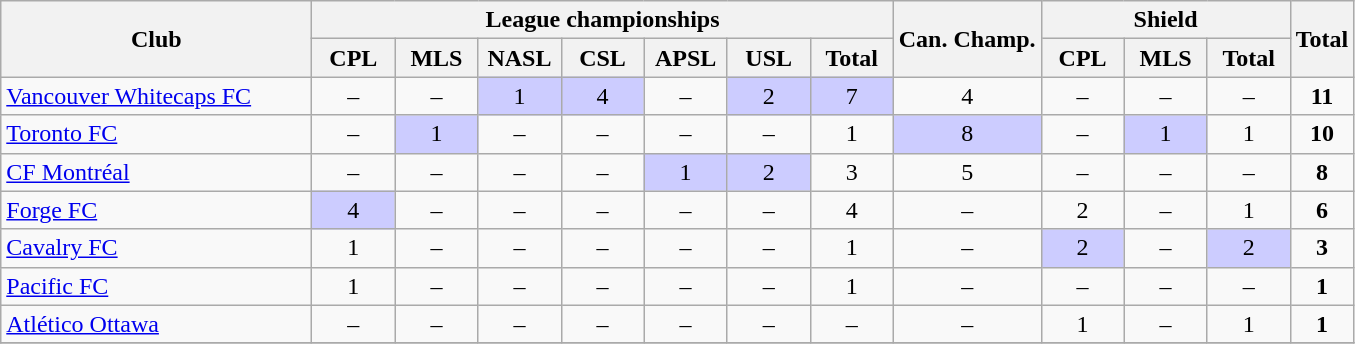<table class="sortable wikitable" style="text-align: center">
<tr>
<th colspan="1" rowspan="2" style="width: 200px;">Club</th>
<th colspan="7">League championships</th>
<th rowspan="2"><abbr>Can. Champ.</abbr></th>
<th colspan="3"><abbr>Shield</abbr></th>
<th rowspan="2">Total</th>
</tr>
<tr>
<th data-sort-type="number" style="width:3em" scope="col"><abbr>CPL</abbr></th>
<th data-sort-type="number" style="width:3em" scope="col"><abbr>MLS</abbr></th>
<th data-sort-type="number" style="width:3em" scope="col"><abbr>NASL</abbr></th>
<th data-sort-type="number" style="width:3em" scope="col"><abbr>CSL</abbr></th>
<th data-sort-type="number" style="width:3em" scope="col"><abbr>APSL</abbr></th>
<th data-sort-type="number" style="width:3em" scope="col"><abbr>USL</abbr></th>
<th data-sort-type="number" style="width:3em" scope="col">Total</th>
<th data-sort-type="number" style="width:3em" scope="col"><abbr>CPL</abbr></th>
<th data-sort-type="number" style="width:3em" scope="col"><abbr>MLS</abbr></th>
<th data-sort-type="number" style="width:3em" scope="col">Total</th>
</tr>
<tr>
<td align=left><a href='#'>Vancouver Whitecaps FC</a></td>
<td>–</td>
<td>–</td>
<td style="background:#ccf;">1</td>
<td style="background:#ccf;">4</td>
<td>–</td>
<td style="background:#ccf;">2</td>
<td style="background:#ccf;">7</td>
<td>4</td>
<td>–</td>
<td>–</td>
<td>–</td>
<td><strong>11</strong></td>
</tr>
<tr>
<td align=left><a href='#'>Toronto FC</a></td>
<td>–</td>
<td style="background:#ccf;">1</td>
<td>–</td>
<td>–</td>
<td>–</td>
<td>–</td>
<td>1</td>
<td style="background:#ccf;">8</td>
<td>–</td>
<td style="background:#ccf;">1</td>
<td>1</td>
<td><strong>10</strong></td>
</tr>
<tr>
<td align=left><a href='#'>CF Montréal</a></td>
<td>–</td>
<td>–</td>
<td>–</td>
<td>–</td>
<td style="background:#ccf;">1</td>
<td style="background:#ccf;">2</td>
<td>3</td>
<td>5</td>
<td>–</td>
<td>–</td>
<td>–</td>
<td><strong>8</strong></td>
</tr>
<tr>
<td align=left><a href='#'>Forge FC</a></td>
<td style="background:#ccf;">4</td>
<td>–</td>
<td>–</td>
<td>–</td>
<td>–</td>
<td>–</td>
<td>4</td>
<td>–</td>
<td>2</td>
<td>–</td>
<td>1</td>
<td><strong>6</strong></td>
</tr>
<tr>
<td align=left><a href='#'>Cavalry FC</a></td>
<td>1</td>
<td>–</td>
<td>–</td>
<td>–</td>
<td>–</td>
<td>–</td>
<td>1</td>
<td>–</td>
<td style="background:#ccf;">2</td>
<td>–</td>
<td style="background:#ccf;">2</td>
<td><strong>3</strong></td>
</tr>
<tr>
<td align=left><a href='#'>Pacific FC</a></td>
<td>1</td>
<td>–</td>
<td>–</td>
<td>–</td>
<td>–</td>
<td>–</td>
<td>1</td>
<td>–</td>
<td>–</td>
<td>–</td>
<td>–</td>
<td><strong>1</strong></td>
</tr>
<tr>
<td align=left><a href='#'>Atlético Ottawa</a></td>
<td>–</td>
<td>–</td>
<td>–</td>
<td>–</td>
<td>–</td>
<td>–</td>
<td>–</td>
<td>–</td>
<td>1</td>
<td>–</td>
<td>1</td>
<td><strong>1</strong></td>
</tr>
<tr>
</tr>
</table>
